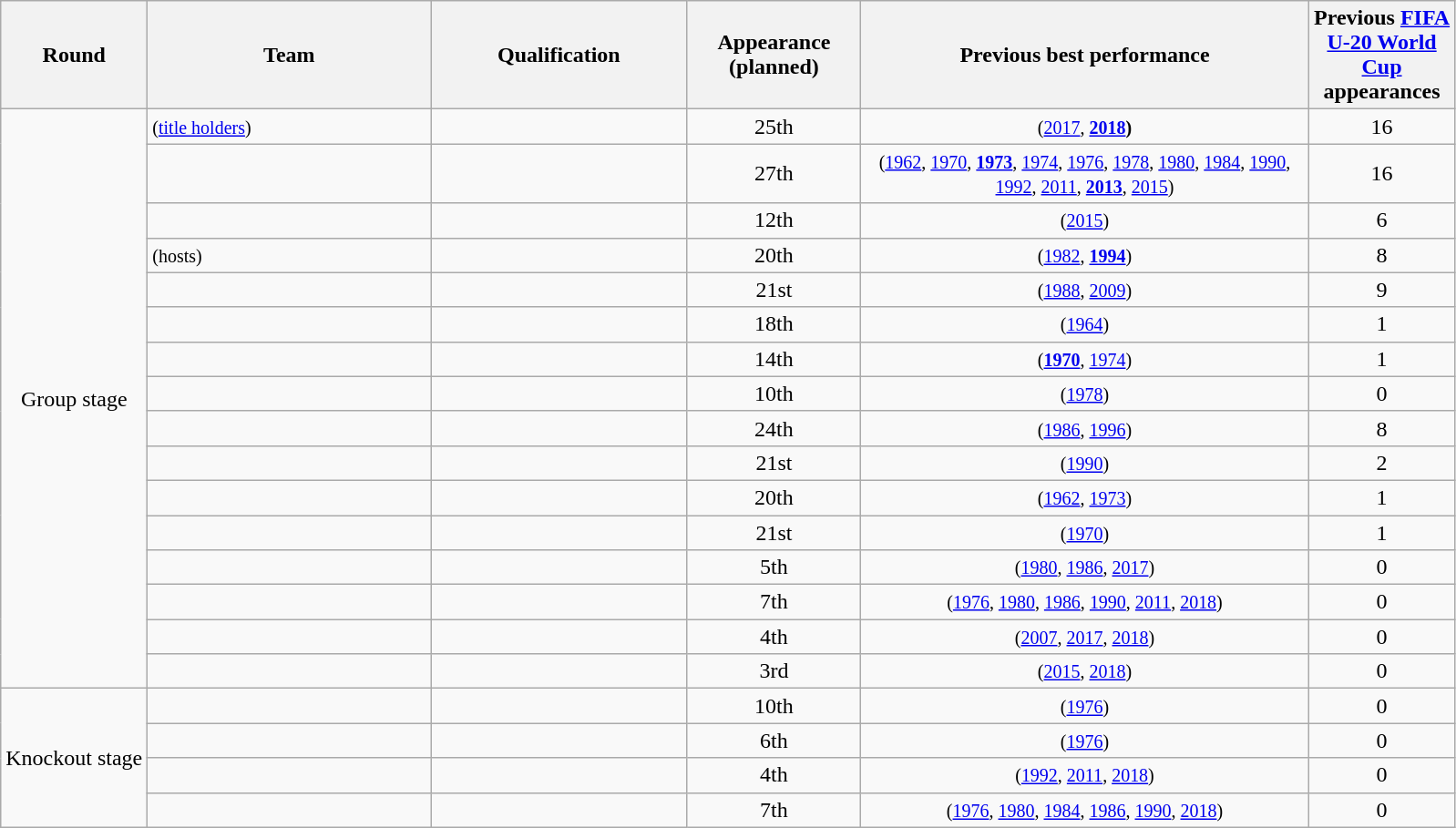<table class="wikitable sortable">
<tr>
<th>Round</th>
<th width=200px>Team</th>
<th width=180px>Qualification</th>
<th width=120px data-sort-type="number">Appearance<br>(planned)</th>
<th width=320px>Previous best performance</th>
<th width=100px>Previous <a href='#'>FIFA U-20 World Cup</a> appearances</th>
</tr>
<tr>
<td align=center rowspan=16>Group stage</td>
<td align=left> <small>(<a href='#'>title holders</a>)</small></td>
<td align=center></td>
<td align=center>25th</td>
<td align=center> <small>(<a href='#'>2017</a>, <strong><a href='#'>2018</a>)</strong></small></td>
<td align=center>16</td>
</tr>
<tr>
<td align=left></td>
<td align=center></td>
<td align=center>27th</td>
<td align=center> <small>(<a href='#'>1962</a>, <a href='#'>1970</a>, <strong><a href='#'>1973</a></strong>, <a href='#'>1974</a>, <a href='#'>1976</a>, <a href='#'>1978</a>, <a href='#'>1980</a>, <a href='#'>1984</a>, <a href='#'>1990</a>, <a href='#'>1992</a>, <a href='#'>2011</a>, <strong><a href='#'>2013</a></strong>, <a href='#'>2015</a>)</small></td>
<td align=center>16</td>
</tr>
<tr>
<td align=left></td>
<td align=center></td>
<td align=center>12th</td>
<td align=center> <small> (<a href='#'>2015</a>)</small></td>
<td align=center>6</td>
</tr>
<tr>
<td align=left> <small>(hosts)</small></td>
<td align=center></td>
<td align=center>20th</td>
<td align=center> <small> (<a href='#'>1982</a>, <strong><a href='#'>1994</a></strong>)</small></td>
<td align=center>8</td>
</tr>
<tr>
<td align=left></td>
<td align=center></td>
<td align=center>21st</td>
<td align=center> <small> (<a href='#'>1988</a>, <a href='#'>2009</a>)</small></td>
<td align=center>9</td>
</tr>
<tr>
<td align=left></td>
<td align=center></td>
<td align=center>18th</td>
<td align=center> <small> (<a href='#'>1964</a>)</small></td>
<td align=center>1</td>
</tr>
<tr>
<td align=left></td>
<td align=center></td>
<td align=center>14th</td>
<td align=center> <small> (<strong><a href='#'>1970</a></strong>, <a href='#'>1974</a>)</small></td>
<td align=center>1</td>
</tr>
<tr>
<td align=left></td>
<td align=center></td>
<td align=center>10th</td>
<td align=center> <small> (<a href='#'>1978</a>)</small></td>
<td align=center>0</td>
</tr>
<tr>
<td align=left></td>
<td align=center></td>
<td align=center>24th</td>
<td align=center> <small>(<a href='#'>1986</a>, <a href='#'>1996</a>)</small></td>
<td align=center>8</td>
</tr>
<tr>
<td align=left></td>
<td align=center></td>
<td align=center>21st</td>
<td align=center> <small> (<a href='#'>1990</a>)</small></td>
<td align=center>2</td>
</tr>
<tr>
<td align=left></td>
<td align=center></td>
<td align=center>20th</td>
<td align=center> <small> (<a href='#'>1962</a>, <a href='#'>1973</a>)</small></td>
<td align=center>1</td>
</tr>
<tr>
<td align=left></td>
<td align=center></td>
<td align=center>21st</td>
<td align=center> <small> (<a href='#'>1970</a>)</small></td>
<td align=center>1</td>
</tr>
<tr>
<td align=left></td>
<td align=center></td>
<td align=center>5th</td>
<td align=center> <small> (<a href='#'>1980</a>, <a href='#'>1986</a>, <a href='#'>2017</a>)</small></td>
<td align=center>0</td>
</tr>
<tr>
<td align=left></td>
<td align=center></td>
<td align=center>7th</td>
<td align=center> <small> (<a href='#'>1976</a>, <a href='#'>1980</a>, <a href='#'>1986</a>, <a href='#'>1990</a>, <a href='#'>2011</a>, <a href='#'>2018</a>)</small></td>
<td align=center>0</td>
</tr>
<tr>
<td align=left></td>
<td align=center></td>
<td align=center>4th</td>
<td align=center> <small> (<a href='#'>2007</a>, <a href='#'>2017</a>, <a href='#'>2018</a>)</small></td>
<td align=center>0</td>
</tr>
<tr>
<td align=left></td>
<td align=center></td>
<td align=center>3rd</td>
<td align=center> <small> (<a href='#'>2015</a>, <a href='#'>2018</a>)</small></td>
<td align=center>0</td>
</tr>
<tr>
<td align=center rowspan=4>Knockout stage</td>
<td align=left></td>
<td align=center></td>
<td align=center>10th</td>
<td align=center> <small> (<a href='#'>1976</a>)</small></td>
<td align=center>0</td>
</tr>
<tr>
<td align=left></td>
<td align=center></td>
<td align=center>6th</td>
<td align=center> <small> (<a href='#'>1976</a>)</small></td>
<td align=center>0</td>
</tr>
<tr>
<td align=left></td>
<td align=center></td>
<td align=center>4th</td>
<td align=center> <small> (<a href='#'>1992</a>, <a href='#'>2011</a>, <a href='#'>2018</a>)</small></td>
<td align=center>0</td>
</tr>
<tr>
<td align=left></td>
<td align=center></td>
<td align=center>7th</td>
<td align=center> <small> (<a href='#'>1976</a>, <a href='#'>1980</a>, <a href='#'>1984</a>, <a href='#'>1986</a>, <a href='#'>1990</a>, <a href='#'>2018</a>)</small></td>
<td align=center>0</td>
</tr>
</table>
